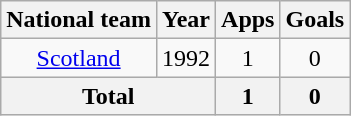<table class="wikitable" style="text-align:center">
<tr>
<th>National team</th>
<th>Year</th>
<th>Apps</th>
<th>Goals</th>
</tr>
<tr>
<td><a href='#'>Scotland</a></td>
<td>1992</td>
<td>1</td>
<td>0</td>
</tr>
<tr>
<th colspan="2">Total</th>
<th>1</th>
<th>0</th>
</tr>
</table>
